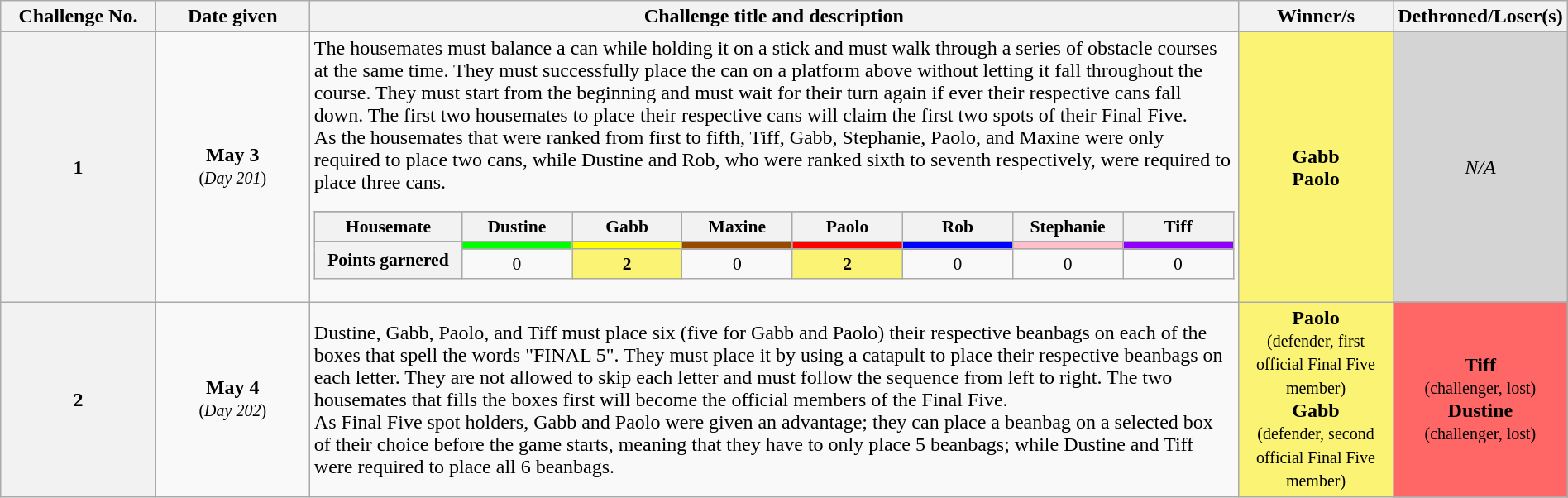<table class="wikitable" style="text-align:center; font-size:100%; line-height:18px;" width="100%">
<tr>
<th style="width: 10%;">Challenge No.</th>
<th style="width: 10%;">Date given</th>
<th style="width: 60%;">Challenge title and description</th>
<th style="width: 10%;">Winner/s</th>
<th style="width: 10%;">Dethroned/Loser(s)</th>
</tr>
<tr>
<th>1</th>
<td><strong>May 3</strong><br><small>(<em>Day 201</em>)</small></td>
<td align="left">The housemates must balance a can while holding it on a stick and must walk through a series of obstacle courses at the same time. They must successfully place the can on a platform above without letting it fall throughout the course. They must start from the beginning and must wait for their turn again if ever their respective cans fall down. The first two housemates to place their respective cans will claim the first two spots of their Final Five.<br>As the housemates that were ranked from first to fifth, Tiff, Gabb, Stephanie, Paolo, and Maxine were only required to place two cans, while Dustine and Rob, who were ranked sixth to seventh respectively, were required to place three cans.<table class="wikitable" style="font-size:90%; line-height:17px; width:100%">
<tr>
</tr>
<tr>
<th width="16%">Housemate</th>
<th width="12%">Dustine</th>
<th width="12%">Gabb</th>
<th width="12%">Maxine</th>
<th width="12%">Paolo</th>
<th width="12%">Rob</th>
<th width="12%">Stephanie</th>
<th width="12%">Tiff</th>
</tr>
<tr>
<th rowspan="2">Points garnered</th>
<td style="background:#00FF00"></td>
<td style="background:#FFFF00"></td>
<td style="background:#964B00"></td>
<td style="background:#FF0000"></td>
<td style="background:#0000FF"></td>
<td style="background:#FFC0CB"></td>
<td style="background:#8F00FF"></td>
</tr>
<tr align="center">
<td>0</td>
<td style="background:#FBF373"><strong>2</strong></td>
<td>0</td>
<td style="background:#FBF373"><strong>2</strong></td>
<td>0</td>
<td>0</td>
<td>0</td>
</tr>
</table>
</td>
<td style="background:#FBF373"><strong>Gabb</strong><br><strong>Paolo</strong></td>
<td style="background:#D4D4D4"><em>N/A</em></td>
</tr>
<tr>
<th>2</th>
<td rowspan="2"><strong>May 4</strong><br><small>(<em>Day 202</em>)</small></td>
<td align="left">Dustine, Gabb, Paolo, and Tiff must place six (five for Gabb and Paolo) their respective beanbags on each of the boxes that spell the words "FINAL 5". They must place it by using a catapult to place their respective beanbags on each letter. They are not allowed to skip each letter and must follow the sequence from left to right. The two housemates that fills the boxes first will become the official members of the Final Five.<br>As Final Five spot holders, Gabb and Paolo were given an advantage; they can place a beanbag on a selected box of their choice before the game starts, meaning that they have to only place 5 beanbags; while Dustine and Tiff were required to place all 6 beanbags.</td>
<td style="background:#FBF373"><strong>Paolo</strong><br><small>(defender, first official Final Five member)</small><br><strong>Gabb</strong><br><small>(defender, second official Final Five member)</small></td>
<td style="background:#FF6666"><strong>Tiff</strong><br><small>(challenger, lost)</small><br><strong>Dustine</strong><br><small>(challenger, lost)</small></td>
</tr>
</table>
